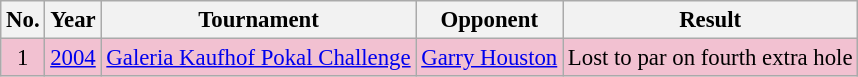<table class="wikitable" style="font-size:95%;">
<tr>
<th>No.</th>
<th>Year</th>
<th>Tournament</th>
<th>Opponent</th>
<th>Result</th>
</tr>
<tr style="background:#F2C1D1;">
<td align=center>1</td>
<td><a href='#'>2004</a></td>
<td><a href='#'>Galeria Kaufhof Pokal Challenge</a></td>
<td> <a href='#'>Garry Houston</a></td>
<td>Lost to par on fourth extra hole</td>
</tr>
</table>
